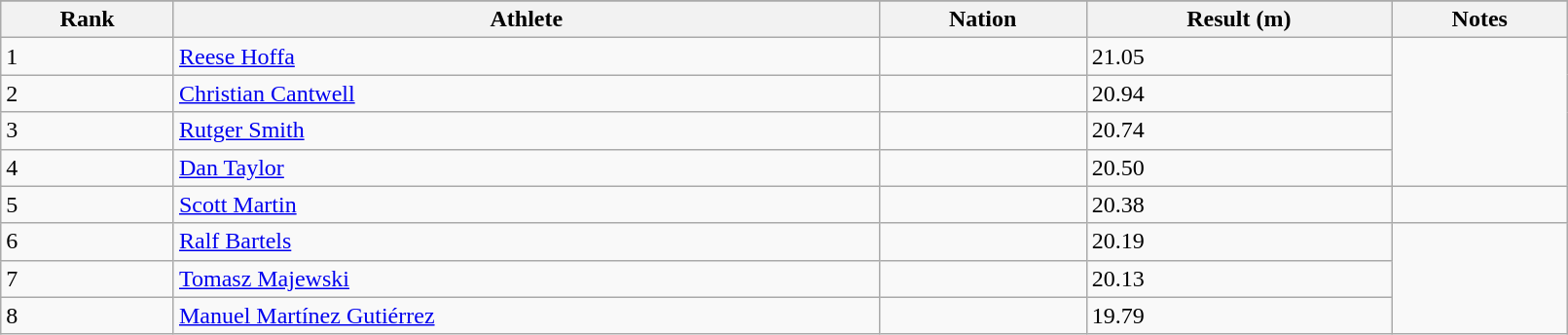<table class="wikitable" width=85%>
<tr>
</tr>
<tr>
<th>Rank</th>
<th>Athlete</th>
<th>Nation</th>
<th>Result (m)</th>
<th>Notes</th>
</tr>
<tr>
<td>1</td>
<td><a href='#'>Reese Hoffa</a></td>
<td></td>
<td>21.05</td>
</tr>
<tr>
<td>2</td>
<td><a href='#'>Christian Cantwell</a></td>
<td></td>
<td>20.94</td>
</tr>
<tr>
<td>3</td>
<td><a href='#'>Rutger Smith</a></td>
<td></td>
<td>20.74</td>
</tr>
<tr>
<td>4</td>
<td><a href='#'>Dan Taylor</a></td>
<td></td>
<td>20.50</td>
</tr>
<tr>
<td>5</td>
<td><a href='#'>Scott Martin</a></td>
<td></td>
<td>20.38</td>
<td></td>
</tr>
<tr>
<td>6</td>
<td><a href='#'>Ralf Bartels</a></td>
<td></td>
<td>20.19</td>
</tr>
<tr>
<td>7</td>
<td><a href='#'>Tomasz Majewski</a></td>
<td></td>
<td>20.13</td>
</tr>
<tr>
<td>8</td>
<td><a href='#'>Manuel Martínez Gutiérrez</a></td>
<td></td>
<td>19.79</td>
</tr>
</table>
